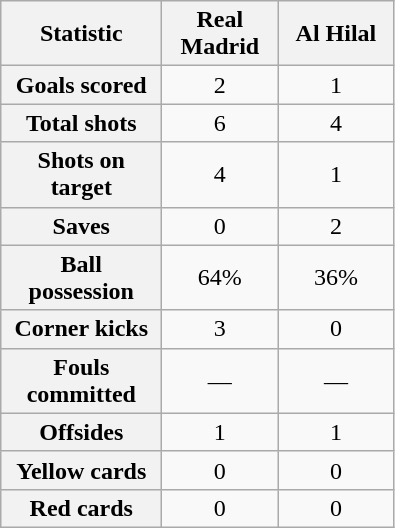<table class="wikitable plainrowheaders" style="text-align:center">
<tr>
<th scope="col" style="width:100px">Statistic</th>
<th scope="col" style="width:70px">Real Madrid</th>
<th scope="col" style="width:70px">Al Hilal</th>
</tr>
<tr>
<th scope=row>Goals scored</th>
<td>2</td>
<td>1</td>
</tr>
<tr>
<th scope=row>Total shots</th>
<td>6</td>
<td>4</td>
</tr>
<tr>
<th scope=row>Shots on target</th>
<td>4</td>
<td>1</td>
</tr>
<tr>
<th scope=row>Saves</th>
<td>0</td>
<td>2</td>
</tr>
<tr>
<th scope=row>Ball possession</th>
<td>64%</td>
<td>36%</td>
</tr>
<tr>
<th scope=row>Corner kicks</th>
<td>3</td>
<td>0</td>
</tr>
<tr>
<th scope=row>Fouls committed</th>
<td>—</td>
<td>—</td>
</tr>
<tr>
<th scope=row>Offsides</th>
<td>1</td>
<td>1</td>
</tr>
<tr>
<th scope=row>Yellow cards</th>
<td>0</td>
<td>0</td>
</tr>
<tr>
<th scope=row>Red cards</th>
<td>0</td>
<td>0</td>
</tr>
</table>
